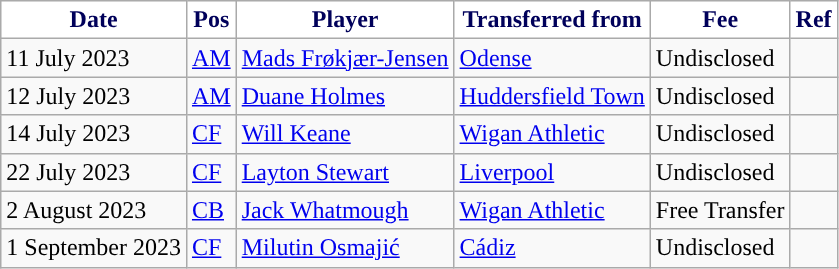<table class="wikitable plainrowheaders sortable">
<tr>
<th style="background:#ffffff;color:#00005a; ">Date</th>
<th style="background:#ffffff;color:#00005a; ">Pos</th>
<th style="background:#ffffff;color:#00005a; ">Player</th>
<th style="background:#ffffff;color:#00005a; ">Transferred from</th>
<th style="background:#ffffff;color:#00005a; ">Fee</th>
<th style="background:#ffffff;color:#00005a; ">Ref</th>
</tr>
<tr>
<td>11 July 2023</td>
<td><a href='#'>AM</a></td>
<td> <a href='#'>Mads Frøkjær-Jensen</a></td>
<td> <a href='#'>Odense</a></td>
<td>Undisclosed</td>
<td></td>
</tr>
<tr>
<td>12 July 2023</td>
<td><a href='#'>AM</a></td>
<td> <a href='#'>Duane Holmes</a></td>
<td> <a href='#'>Huddersfield Town</a></td>
<td>Undisclosed</td>
<td></td>
</tr>
<tr>
<td>14 July 2023</td>
<td><a href='#'>CF</a></td>
<td> <a href='#'>Will Keane</a></td>
<td> <a href='#'>Wigan Athletic</a></td>
<td>Undisclosed</td>
<td></td>
</tr>
<tr>
<td>22 July 2023</td>
<td><a href='#'>CF</a></td>
<td> <a href='#'>Layton Stewart</a></td>
<td> <a href='#'>Liverpool</a></td>
<td>Undisclosed</td>
<td></td>
</tr>
<tr>
<td>2 August 2023</td>
<td><a href='#'>CB</a></td>
<td> <a href='#'>Jack Whatmough</a></td>
<td> <a href='#'>Wigan Athletic</a></td>
<td>Free Transfer</td>
<td></td>
</tr>
<tr>
<td>1 September 2023</td>
<td><a href='#'>CF</a></td>
<td> <a href='#'>Milutin Osmajić</a></td>
<td> <a href='#'>Cádiz</a></td>
<td>Undisclosed</td>
<td></td>
</tr>
</table>
